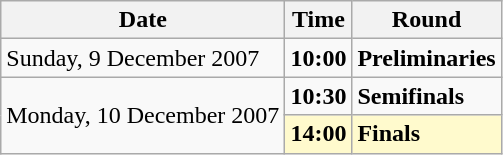<table class="wikitable">
<tr>
<th>Date</th>
<th>Time</th>
<th>Round</th>
</tr>
<tr>
<td>Sunday, 9 December 2007</td>
<td><strong>10:00</strong></td>
<td><strong>Preliminaries</strong></td>
</tr>
<tr>
<td rowspan="2">Monday, 10 December 2007</td>
<td><strong>10:30</strong></td>
<td><strong>Semifinals</strong></td>
</tr>
<tr style="background:lemonchiffon;">
<td><strong>14:00</strong></td>
<td><strong>Finals</strong></td>
</tr>
</table>
